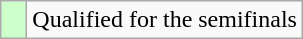<table class=wikitable>
<tr>
<td width=10px style="background-color:#ccffcc;"></td>
<td>Qualified for the semifinals</td>
</tr>
</table>
